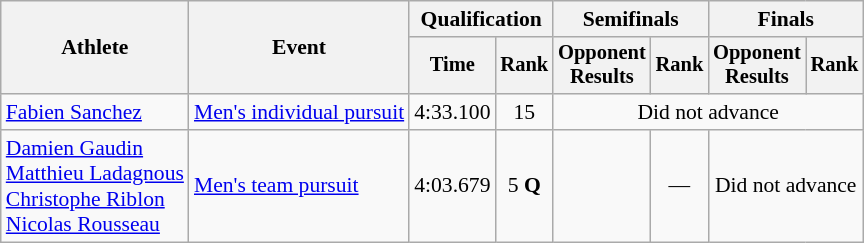<table class=wikitable style="font-size:90%">
<tr>
<th rowspan="2">Athlete</th>
<th rowspan="2">Event</th>
<th colspan="2">Qualification</th>
<th colspan="2">Semifinals</th>
<th colspan="2">Finals</th>
</tr>
<tr style="font-size:95%">
<th>Time</th>
<th>Rank</th>
<th>Opponent<br>Results</th>
<th>Rank</th>
<th>Opponent<br>Results</th>
<th>Rank</th>
</tr>
<tr align=center>
<td align=left><a href='#'>Fabien Sanchez</a></td>
<td align=left><a href='#'>Men's individual pursuit</a></td>
<td>4:33.100</td>
<td>15</td>
<td colspan=4>Did not advance</td>
</tr>
<tr align=center>
<td align=left><a href='#'>Damien Gaudin</a><br><a href='#'>Matthieu Ladagnous</a><br><a href='#'>Christophe Riblon</a><br><a href='#'>Nicolas Rousseau</a></td>
<td align=left><a href='#'>Men's team pursuit</a></td>
<td>4:03.679</td>
<td>5 <strong>Q</strong></td>
<td><br></td>
<td>—</td>
<td colspan=2>Did not advance</td>
</tr>
</table>
